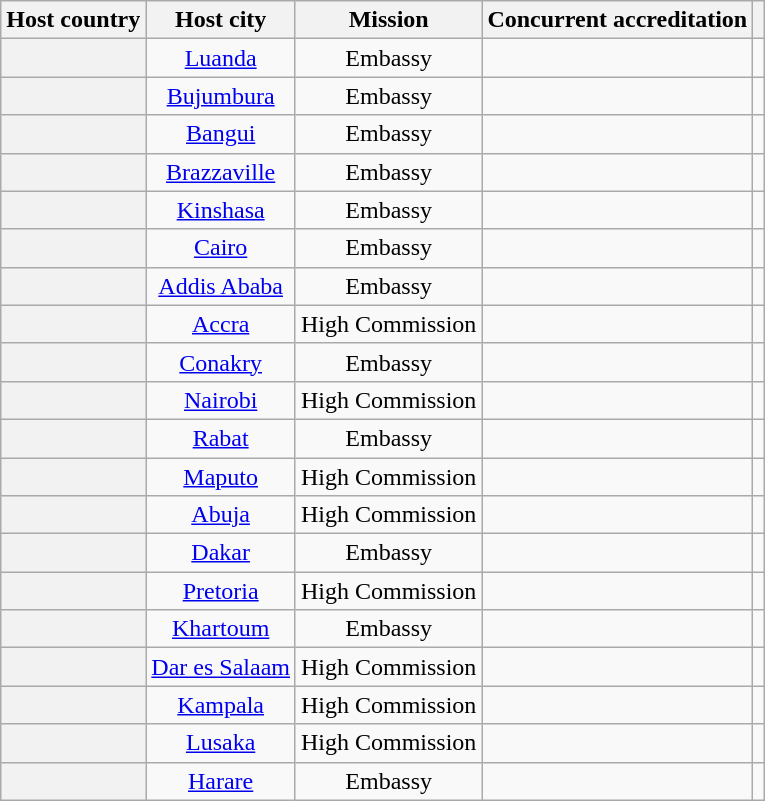<table class="wikitable plainrowheaders" style="text-align:center;">
<tr>
<th scope="col">Host country</th>
<th scope="col">Host city</th>
<th scope="col">Mission</th>
<th scope="col">Concurrent accreditation</th>
<th scope="col"></th>
</tr>
<tr>
<th scope="row"></th>
<td><a href='#'>Luanda</a></td>
<td>Embassy</td>
<td></td>
<td></td>
</tr>
<tr>
<th scope="row"></th>
<td><a href='#'>Bujumbura</a></td>
<td>Embassy</td>
<td></td>
<td></td>
</tr>
<tr>
<th scope="row"></th>
<td><a href='#'>Bangui</a></td>
<td>Embassy</td>
<td></td>
<td></td>
</tr>
<tr>
<th scope="row"></th>
<td><a href='#'>Brazzaville</a></td>
<td>Embassy</td>
<td></td>
<td></td>
</tr>
<tr>
<th scope="row"></th>
<td><a href='#'>Kinshasa</a></td>
<td>Embassy</td>
<td></td>
<td></td>
</tr>
<tr>
<th scope="row"></th>
<td><a href='#'>Cairo</a></td>
<td>Embassy</td>
<td></td>
<td></td>
</tr>
<tr>
<th scope="row"></th>
<td><a href='#'>Addis Ababa</a></td>
<td>Embassy</td>
<td></td>
<td></td>
</tr>
<tr>
<th scope="row"></th>
<td><a href='#'>Accra</a></td>
<td>High Commission</td>
<td></td>
<td></td>
</tr>
<tr>
<th scope="row"></th>
<td><a href='#'>Conakry</a></td>
<td>Embassy</td>
<td></td>
<td></td>
</tr>
<tr>
<th scope="row"></th>
<td><a href='#'>Nairobi</a></td>
<td>High Commission</td>
<td></td>
<td></td>
</tr>
<tr>
<th scope="row"></th>
<td><a href='#'>Rabat</a></td>
<td>Embassy</td>
<td></td>
<td></td>
</tr>
<tr>
<th scope="row"></th>
<td><a href='#'>Maputo</a></td>
<td>High Commission</td>
<td></td>
<td></td>
</tr>
<tr>
<th scope="row"></th>
<td><a href='#'>Abuja</a></td>
<td>High Commission</td>
<td></td>
<td></td>
</tr>
<tr>
<th scope="row"></th>
<td><a href='#'>Dakar</a></td>
<td>Embassy</td>
<td></td>
<td></td>
</tr>
<tr>
<th scope="row"></th>
<td><a href='#'>Pretoria</a></td>
<td>High Commission</td>
<td></td>
<td></td>
</tr>
<tr>
<th scope="row"></th>
<td><a href='#'>Khartoum</a></td>
<td>Embassy</td>
<td></td>
<td></td>
</tr>
<tr>
<th scope="row"></th>
<td><a href='#'>Dar es Salaam</a></td>
<td>High Commission</td>
<td></td>
<td></td>
</tr>
<tr>
<th scope="row"></th>
<td><a href='#'>Kampala</a></td>
<td>High Commission</td>
<td></td>
<td></td>
</tr>
<tr>
<th scope="row"></th>
<td><a href='#'>Lusaka</a></td>
<td>High Commission</td>
<td></td>
<td></td>
</tr>
<tr>
<th scope="row"></th>
<td><a href='#'>Harare</a></td>
<td>Embassy</td>
<td></td>
<td></td>
</tr>
</table>
